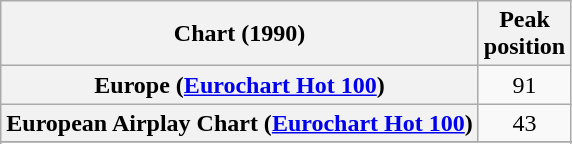<table class="wikitable sortable plainrowheaders">
<tr>
<th>Chart (1990)</th>
<th>Peak<br>position</th>
</tr>
<tr>
<th scope="row">Europe (<a href='#'>Eurochart Hot 100</a>)</th>
<td align="center">91</td>
</tr>
<tr>
<th scope="row">European Airplay Chart (<a href='#'>Eurochart Hot 100</a>)</th>
<td align="center">43</td>
</tr>
<tr>
</tr>
<tr>
</tr>
</table>
